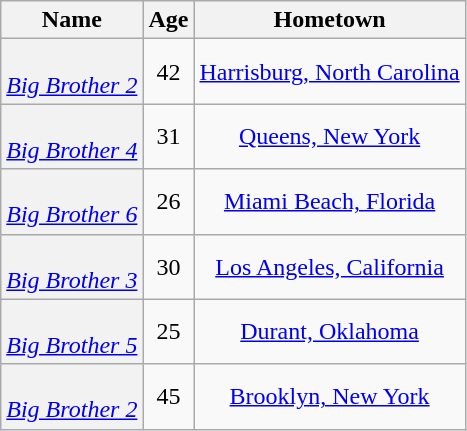<table class="wikitable unsortable" style="text-align:center; font-size:100%;">
<tr>
<th scope="col">Name</th>
<th scope="col">Age</th>
<th scope="col">Hometown</th>
</tr>
<tr>
<th scope="row" style="font-weight:normal"><strong></strong><br><em><a href='#'>Big Brother 2</a></em></th>
<td>42</td>
<td><a href='#'>Harrisburg, North Carolina</a></td>
</tr>
<tr>
<th scope="row" style="font-weight:normal"><strong></strong><br><em><a href='#'>Big Brother 4</a></em></th>
<td>31</td>
<td><a href='#'>Queens, New York</a></td>
</tr>
<tr>
<th scope="row" style="font-weight:normal"><strong></strong><br><em><a href='#'>Big Brother 6</a></em></th>
<td>26</td>
<td><a href='#'>Miami Beach, Florida</a></td>
</tr>
<tr>
<th scope="row" style="font-weight:normal"><strong></strong><br><em><a href='#'>Big Brother 3</a></em></th>
<td>30</td>
<td><a href='#'>Los Angeles, California</a></td>
</tr>
<tr>
<th scope="row" style="font-weight:normal"><strong></strong><br><em><a href='#'>Big Brother 5</a></em></th>
<td>25</td>
<td><a href='#'>Durant, Oklahoma</a></td>
</tr>
<tr>
<th scope="row" style="font-weight:normal"><strong></strong><br><em><a href='#'>Big Brother 2</a></em></th>
<td>45</td>
<td><a href='#'>Brooklyn, New York</a></td>
</tr>
</table>
